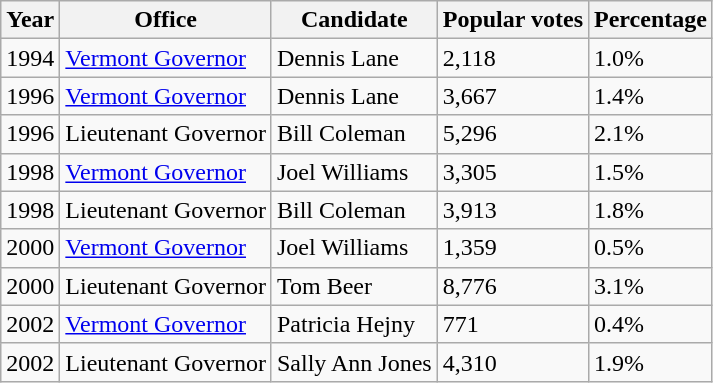<table class="wikitable">
<tr>
<th>Year</th>
<th>Office</th>
<th>Candidate</th>
<th>Popular votes</th>
<th>Percentage</th>
</tr>
<tr>
<td>1994</td>
<td><a href='#'>Vermont Governor</a></td>
<td>Dennis Lane</td>
<td>2,118</td>
<td>1.0%</td>
</tr>
<tr>
<td>1996</td>
<td><a href='#'>Vermont Governor</a></td>
<td>Dennis Lane</td>
<td>3,667</td>
<td>1.4%</td>
</tr>
<tr>
<td>1996</td>
<td>Lieutenant Governor</td>
<td>Bill Coleman</td>
<td>5,296</td>
<td>2.1%</td>
</tr>
<tr>
<td>1998</td>
<td><a href='#'>Vermont Governor</a></td>
<td>Joel Williams</td>
<td>3,305</td>
<td>1.5%</td>
</tr>
<tr>
<td>1998</td>
<td>Lieutenant Governor</td>
<td>Bill Coleman</td>
<td>3,913</td>
<td>1.8%</td>
</tr>
<tr>
<td>2000</td>
<td><a href='#'>Vermont Governor</a></td>
<td>Joel Williams</td>
<td>1,359</td>
<td>0.5%</td>
</tr>
<tr>
<td>2000</td>
<td>Lieutenant Governor</td>
<td>Tom Beer</td>
<td>8,776</td>
<td>3.1%</td>
</tr>
<tr>
<td>2002</td>
<td><a href='#'>Vermont Governor</a></td>
<td>Patricia Hejny</td>
<td>771</td>
<td>0.4%</td>
</tr>
<tr>
<td>2002</td>
<td>Lieutenant Governor</td>
<td>Sally Ann Jones</td>
<td>4,310</td>
<td>1.9%</td>
</tr>
</table>
